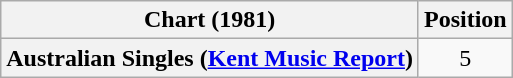<table class="wikitable plainrowheaders" style="text-align:center">
<tr>
<th>Chart (1981)</th>
<th>Position</th>
</tr>
<tr>
<th scope="row">Australian Singles (<a href='#'>Kent Music Report</a>)</th>
<td>5</td>
</tr>
</table>
